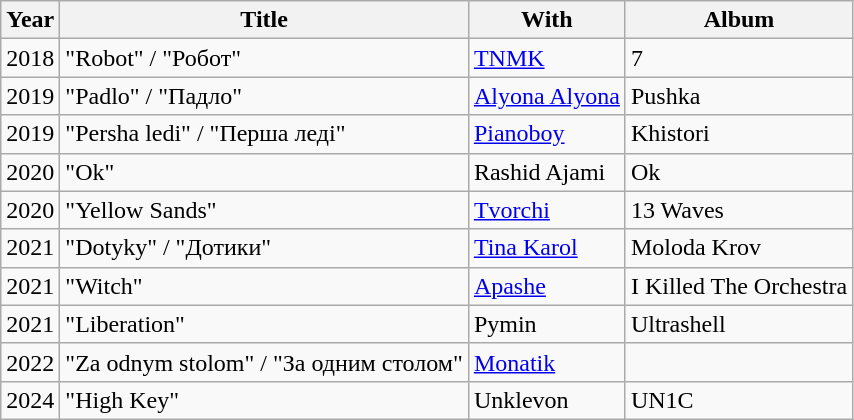<table class="wikitable">
<tr>
<th>Year</th>
<th>Title</th>
<th>With</th>
<th>Album</th>
</tr>
<tr>
<td>2018</td>
<td>"Robot" / "Робот"</td>
<td><a href='#'>TNMK</a></td>
<td>7</td>
</tr>
<tr>
<td>2019</td>
<td>"Padlo" / "Падло"</td>
<td><a href='#'>Alyona Alyona</a></td>
<td>Pushka</td>
</tr>
<tr>
<td>2019</td>
<td>"Persha ledi" / "Перша леді"</td>
<td><a href='#'>Pianoboy</a></td>
<td>Khistori</td>
</tr>
<tr>
<td>2020</td>
<td>"Ok"</td>
<td>Rashid Ajami</td>
<td>Ok</td>
</tr>
<tr>
<td>2020</td>
<td>"Yellow Sands"</td>
<td><a href='#'>Tvorchi</a></td>
<td>13 Waves</td>
</tr>
<tr>
<td>2021</td>
<td>"Dotyky" / "Дотики"</td>
<td><a href='#'>Tina Karol</a></td>
<td>Moloda Krov</td>
</tr>
<tr>
<td>2021</td>
<td>"Witch"</td>
<td><a href='#'>Apashe</a></td>
<td>I Killed The Orchestra</td>
</tr>
<tr>
<td>2021</td>
<td>"Liberation"</td>
<td>Pymin</td>
<td>Ultrashell</td>
</tr>
<tr>
<td>2022</td>
<td>"Za odnym stolom" / "За одним столом"</td>
<td><a href='#'>Monatik</a></td>
<td></td>
</tr>
<tr>
<td>2024</td>
<td>"High Key"</td>
<td>Unklevon</td>
<td>UN1C</td>
</tr>
</table>
